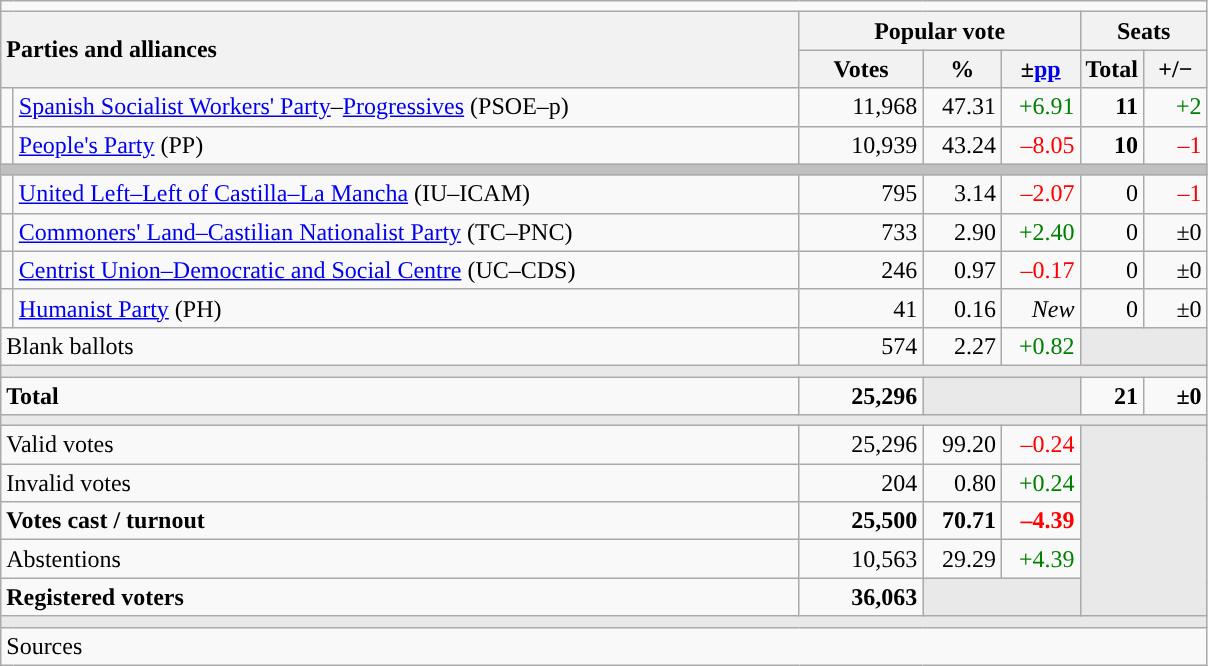<table class="wikitable" style="text-align:right;">
<tr>
<td colspan="7"></td>
</tr>
<tr>
<th style="text-align:left;" rowspan="2" colspan="2" width="525">Parties and alliances</th>
<th colspan="3">Popular vote</th>
<th colspan="2">Seats</th>
</tr>
<tr>
<th width="75">Votes</th>
<th width="45">%</th>
<th width="45">±<a href='#'>pp</a></th>
<th width="35">Total</th>
<th width="35">+/−</th>
</tr>
<tr>
<td width="1" style="color:inherit;background:"></td>
<td align="left"><a href='#'>Spanish Socialist Workers' Party</a>–<a href='#'>Progressives</a> (PSOE–p)</td>
<td>11,968</td>
<td>47.31</td>
<td style="color:green;">+6.91</td>
<td><strong>11</strong></td>
<td style="color:green;">+2</td>
</tr>
<tr>
<td style="color:inherit;background:"></td>
<td align="left"><a href='#'>People's Party</a> (PP)</td>
<td>10,939</td>
<td>43.24</td>
<td style="color:red;">–8.05</td>
<td><strong>10</strong></td>
<td style="color:red;">–1</td>
</tr>
<tr>
<td colspan="7" bgcolor="#C0C0C0"></td>
</tr>
<tr>
<td style="color:inherit;background:"></td>
<td align="left"><a href='#'>United Left–Left of Castilla–La Mancha</a> (IU–ICAM)</td>
<td>795</td>
<td>3.14</td>
<td style="color:red;">–2.07</td>
<td>0</td>
<td style="color:red;">–1</td>
</tr>
<tr>
<td style="color:inherit;background:"></td>
<td align="left"><a href='#'>Commoners' Land–Castilian Nationalist Party</a> (TC–PNC)</td>
<td>733</td>
<td>2.90</td>
<td style="color:green;">+2.40</td>
<td>0</td>
<td>±0</td>
</tr>
<tr>
<td style="color:inherit;background:"></td>
<td align="left"><a href='#'>Centrist Union–Democratic and Social Centre</a> (UC–CDS)</td>
<td>246</td>
<td>0.97</td>
<td style="color:red;">–0.17</td>
<td>0</td>
<td>±0</td>
</tr>
<tr>
<td style="color:inherit;background:"></td>
<td align="left"><a href='#'>Humanist Party</a> (PH)</td>
<td>41</td>
<td>0.16</td>
<td><em>New</em></td>
<td>0</td>
<td>±0</td>
</tr>
<tr>
<td align="left" colspan="2">Blank ballots</td>
<td>574</td>
<td>2.27</td>
<td style="color:green;">+0.82</td>
<td bgcolor="#E9E9E9" colspan="2"></td>
</tr>
<tr>
<td colspan="7" bgcolor="#E9E9E9"></td>
</tr>
<tr style="font-weight:bold;">
<td align="left" colspan="2">Total</td>
<td>25,296</td>
<td bgcolor="#E9E9E9" colspan="2"></td>
<td>21</td>
<td>±0</td>
</tr>
<tr>
<td colspan="7" bgcolor="#E9E9E9"></td>
</tr>
<tr>
<td align="left" colspan="2">Valid votes</td>
<td>25,296</td>
<td>99.20</td>
<td style="color:red;">–0.24</td>
<td bgcolor="#E9E9E9" colspan="2" rowspan="5"></td>
</tr>
<tr>
<td align="left" colspan="2">Invalid votes</td>
<td>204</td>
<td>0.80</td>
<td style="color:green;">+0.24</td>
</tr>
<tr style="font-weight:bold;">
<td align="left" colspan="2">Votes cast / turnout</td>
<td>25,500</td>
<td>70.71</td>
<td style="color:red;">–4.39</td>
</tr>
<tr>
<td align="left" colspan="2">Abstentions</td>
<td>10,563</td>
<td>29.29</td>
<td style="color:green;">+4.39</td>
</tr>
<tr style="font-weight:bold;">
<td align="left" colspan="2">Registered voters</td>
<td>36,063</td>
<td bgcolor="#E9E9E9" colspan="2"></td>
</tr>
<tr>
<td colspan="7" bgcolor="#E9E9E9"></td>
</tr>
<tr>
<td align="left" colspan="7">Sources</td>
</tr>
</table>
